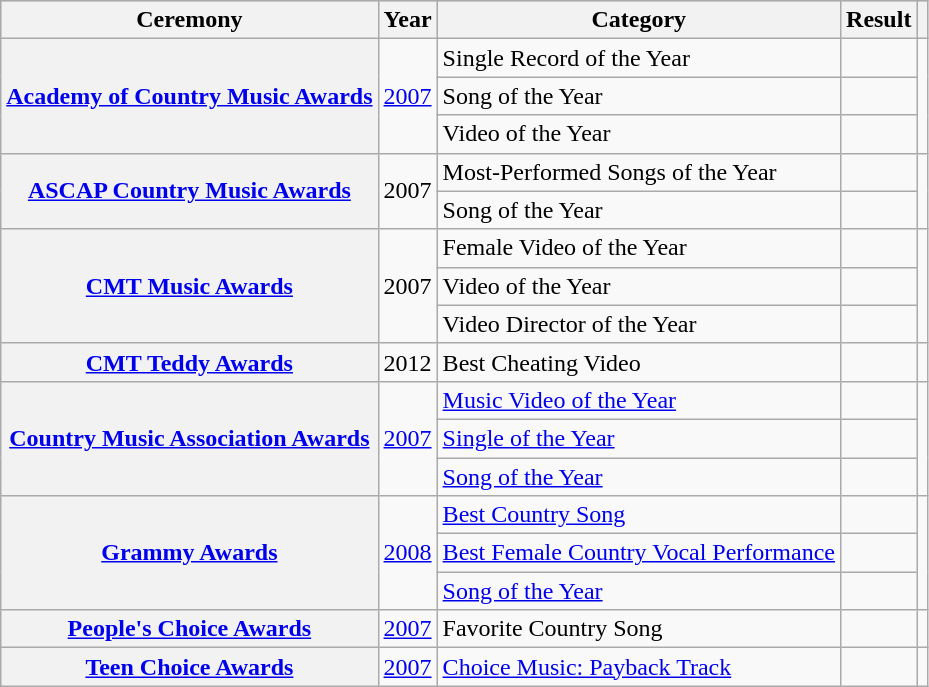<table class="wikitable sortable plainrowheaders">
<tr style="background:#ccc; text-align:center;">
<th>Ceremony</th>
<th>Year</th>
<th>Category</th>
<th>Result</th>
<th scope="col" class="unsortable"></th>
</tr>
<tr>
<th scope="row" rowspan="3"><a href='#'>Academy of Country Music Awards</a></th>
<td rowspan="3"><a href='#'>2007</a></td>
<td>Single Record of the Year</td>
<td></td>
<td rowspan="3" style="text-align:center;"></td>
</tr>
<tr>
<td>Song of the Year</td>
<td></td>
</tr>
<tr>
<td>Video of the Year</td>
<td></td>
</tr>
<tr>
<th scope="row" rowspan="2"><a href='#'>ASCAP Country Music Awards</a></th>
<td rowspan="2">2007</td>
<td>Most-Performed Songs of the Year</td>
<td></td>
<td rowspan="2" style="text-align:center;"></td>
</tr>
<tr>
<td>Song of the Year</td>
<td></td>
</tr>
<tr>
<th scope="row" rowspan="3"><a href='#'>CMT Music Awards</a></th>
<td rowspan="3">2007</td>
<td>Female Video of the Year</td>
<td></td>
<td rowspan="3" style="text-align:center;"></td>
</tr>
<tr>
<td>Video of the Year</td>
<td></td>
</tr>
<tr>
<td>Video Director of the Year</td>
<td></td>
</tr>
<tr>
<th scope="row"><a href='#'>CMT Teddy Awards</a></th>
<td>2012</td>
<td>Best Cheating Video</td>
<td></td>
<td style="text-align:center;"></td>
</tr>
<tr>
<th scope="row" rowspan="3"><a href='#'>Country Music Association Awards</a></th>
<td rowspan="3"><a href='#'>2007</a></td>
<td><a href='#'>Music Video of the Year</a></td>
<td></td>
<td rowspan="3" style="text-align:center;"></td>
</tr>
<tr>
<td><a href='#'>Single of the Year</a></td>
<td></td>
</tr>
<tr>
<td><a href='#'>Song of the Year</a></td>
<td></td>
</tr>
<tr>
<th scope="row" rowspan="3"><a href='#'>Grammy Awards</a></th>
<td rowspan="3"><a href='#'>2008</a></td>
<td><a href='#'>Best Country Song</a></td>
<td></td>
<td rowspan="3" style="text-align:center;"></td>
</tr>
<tr>
<td><a href='#'>Best Female Country Vocal Performance</a></td>
<td></td>
</tr>
<tr>
<td><a href='#'>Song of the Year</a></td>
<td></td>
</tr>
<tr>
<th scope="row"><a href='#'>People's Choice Awards</a></th>
<td><a href='#'>2007</a></td>
<td>Favorite Country Song</td>
<td></td>
<td style="text-align:center;"></td>
</tr>
<tr>
<th scope="row"><a href='#'>Teen Choice Awards</a></th>
<td><a href='#'>2007</a></td>
<td><a href='#'>Choice Music: Payback Track</a></td>
<td></td>
<td style="text-align:center;"></td>
</tr>
</table>
